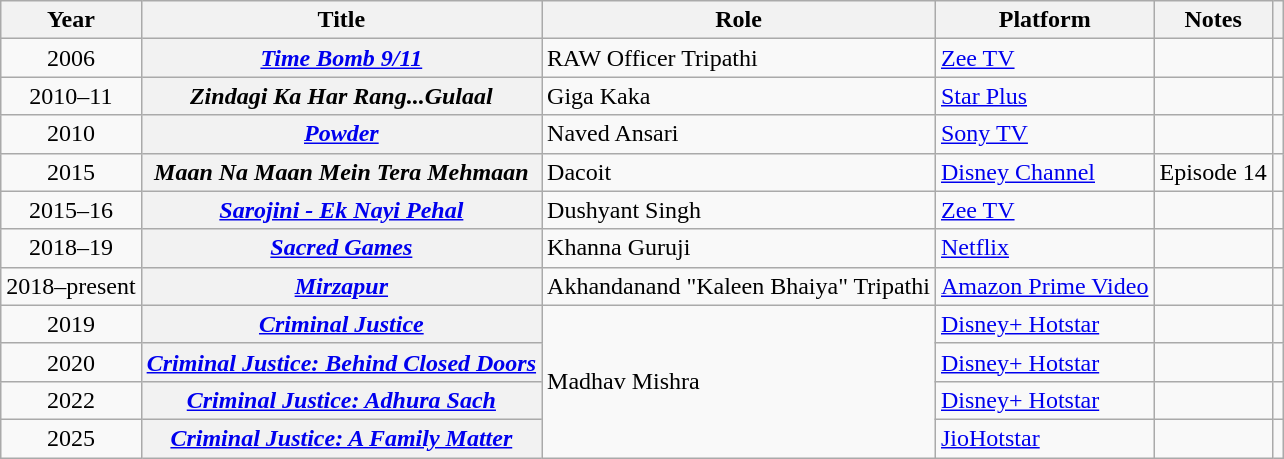<table class="wikitable sortable plainrowheaders" style="text-align: margin;">
<tr>
<th scope="col">Year</th>
<th scope="col">Title</th>
<th scope="col">Role</th>
<th scope="col">Platform</th>
<th scope="col" class="unsortable">Notes</th>
<th scope="col" class="unsortable"></th>
</tr>
<tr>
<td style="text-align:center;">2006</td>
<th scope="row"><em><a href='#'>Time Bomb 9/11</a></em></th>
<td>RAW Officer Tripathi</td>
<td><a href='#'>Zee TV</a></td>
<td></td>
<td></td>
</tr>
<tr>
<td style="text-align:center;">2010–11</td>
<th scope="row"><em>Zindagi Ka Har Rang...Gulaal</em></th>
<td>Giga Kaka</td>
<td><a href='#'>Star Plus</a></td>
<td></td>
<td></td>
</tr>
<tr>
<td style="text-align:center;">2010</td>
<th scope="row"><em><a href='#'>Powder</a></em></th>
<td>Naved Ansari</td>
<td><a href='#'>Sony TV</a></td>
<td></td>
<td></td>
</tr>
<tr>
<td style="text-align:center;">2015</td>
<th scope="row"><em>Maan Na Maan Mein Tera Mehmaan</em></th>
<td>Dacoit</td>
<td><a href='#'>Disney Channel</a></td>
<td>Episode 14</td>
<td></td>
</tr>
<tr>
<td style="text-align:center;">2015–16</td>
<th scope="row"><em><a href='#'>Sarojini - Ek Nayi Pehal</a></em></th>
<td>Dushyant Singh</td>
<td><a href='#'>Zee TV</a></td>
<td></td>
<td></td>
</tr>
<tr>
<td style="text-align:center;">2018–19</td>
<th scope="row"><em><a href='#'>Sacred Games</a></em></th>
<td>Khanna Guruji</td>
<td><a href='#'>Netflix</a></td>
<td></td>
<td></td>
</tr>
<tr>
<td style="text-align:center;">2018–present</td>
<th scope="row"><em><a href='#'>Mirzapur</a></em></th>
<td>Akhandanand "Kaleen Bhaiya" Tripathi</td>
<td><a href='#'>Amazon Prime Video</a></td>
<td></td>
<td></td>
</tr>
<tr>
<td style="text-align:center;">2019</td>
<th scope="row"><em><a href='#'>Criminal Justice</a></em></th>
<td rowspan="4">Madhav Mishra</td>
<td><a href='#'>Disney+ Hotstar</a></td>
<td></td>
<td></td>
</tr>
<tr>
<td style="text-align:center;">2020</td>
<th scope="row"><em><a href='#'>Criminal Justice: Behind Closed Doors</a></em></th>
<td><a href='#'>Disney+ Hotstar</a></td>
<td></td>
<td></td>
</tr>
<tr>
<td style="text-align:center;">2022</td>
<th scope="row"><em><a href='#'>Criminal Justice: Adhura Sach</a></em></th>
<td><a href='#'>Disney+ Hotstar</a></td>
<td></td>
<td></td>
</tr>
<tr>
<td style="text-align:center;">2025</td>
<th scope="row"><em><a href='#'>Criminal Justice: A Family Matter</a></em></th>
<td><a href='#'>JioHotstar</a></td>
<td></td>
<td></td>
</tr>
</table>
